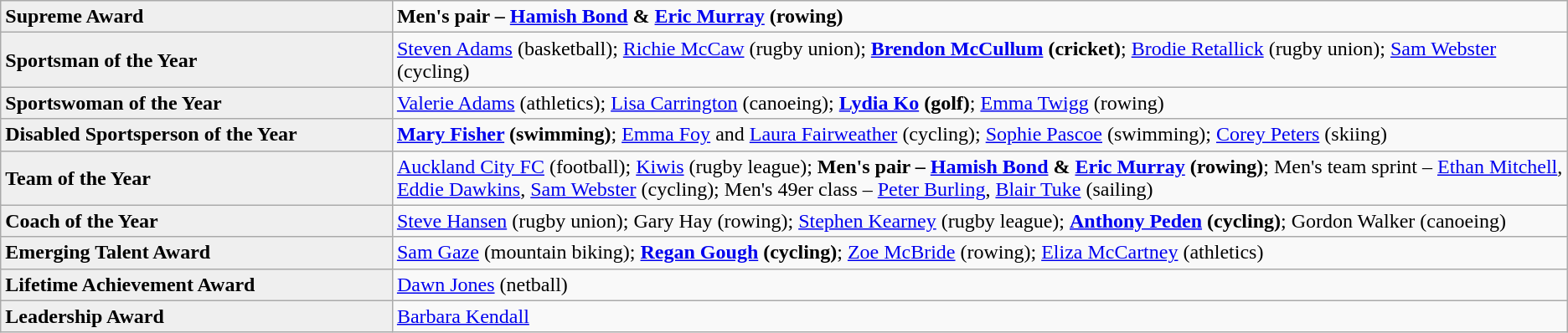<table class=wikitable>
<tr>
<td style="background:#efefef; vertical-align:top;"><strong>Supreme Award</strong></td>
<td><strong>Men's pair – <a href='#'>Hamish Bond</a> & <a href='#'>Eric Murray</a> (rowing)</strong></td>
</tr>
<tr>
<td style="background:#efefef;"><strong>Sportsman of the Year</strong></td>
<td><a href='#'>Steven Adams</a> (basketball); <a href='#'>Richie McCaw</a> (rugby union); <strong><a href='#'>Brendon McCullum</a> (cricket)</strong>; <a href='#'>Brodie Retallick</a> (rugby union); <a href='#'>Sam Webster</a> (cycling)</td>
</tr>
<tr>
<td style="background:#efefef;"><strong>Sportswoman of the Year</strong></td>
<td><a href='#'>Valerie Adams</a> (athletics); <a href='#'>Lisa Carrington</a> (canoeing); <strong><a href='#'>Lydia Ko</a> (golf)</strong>; <a href='#'>Emma Twigg</a> (rowing)</td>
</tr>
<tr>
<td style="background:#efefef;"><strong>Disabled Sportsperson of the Year</strong></td>
<td><strong><a href='#'>Mary Fisher</a> (swimming)</strong>; <a href='#'>Emma Foy</a> and <a href='#'>Laura Fairweather</a> (cycling); <a href='#'>Sophie Pascoe</a> (swimming); <a href='#'>Corey Peters</a> (skiing)</td>
</tr>
<tr>
<td style="background:#efefef;"><strong>Team of the Year</strong></td>
<td><a href='#'>Auckland City FC</a> (football); <a href='#'>Kiwis</a> (rugby league); <strong>Men's pair – <a href='#'>Hamish Bond</a> & <a href='#'>Eric Murray</a> (rowing)</strong>; Men's team sprint – <a href='#'>Ethan Mitchell</a>, <a href='#'>Eddie Dawkins</a>, <a href='#'>Sam Webster</a> (cycling); Men's 49er class – <a href='#'>Peter Burling</a>, <a href='#'>Blair Tuke</a> (sailing)</td>
</tr>
<tr>
<td style="background:#efefef;"><strong>Coach of the Year</strong></td>
<td><a href='#'>Steve Hansen</a> (rugby union); Gary Hay (rowing); <a href='#'>Stephen Kearney</a> (rugby league); <strong><a href='#'>Anthony Peden</a> (cycling)</strong>; Gordon Walker (canoeing)</td>
</tr>
<tr>
<td style="background:#efefef;"><strong>Emerging Talent Award</strong></td>
<td><a href='#'>Sam Gaze</a> (mountain biking); <strong><a href='#'>Regan Gough</a> (cycling)</strong>; <a href='#'>Zoe McBride</a> (rowing); <a href='#'>Eliza McCartney</a> (athletics)</td>
</tr>
<tr>
<td style="background:#efefef; width:25%;"><strong>Lifetime Achievement Award</strong></td>
<td><a href='#'>Dawn Jones</a> (netball)</td>
</tr>
<tr>
<td style="background:#efefef; width:25%;"><strong>Leadership Award</strong></td>
<td><a href='#'>Barbara Kendall</a></td>
</tr>
</table>
